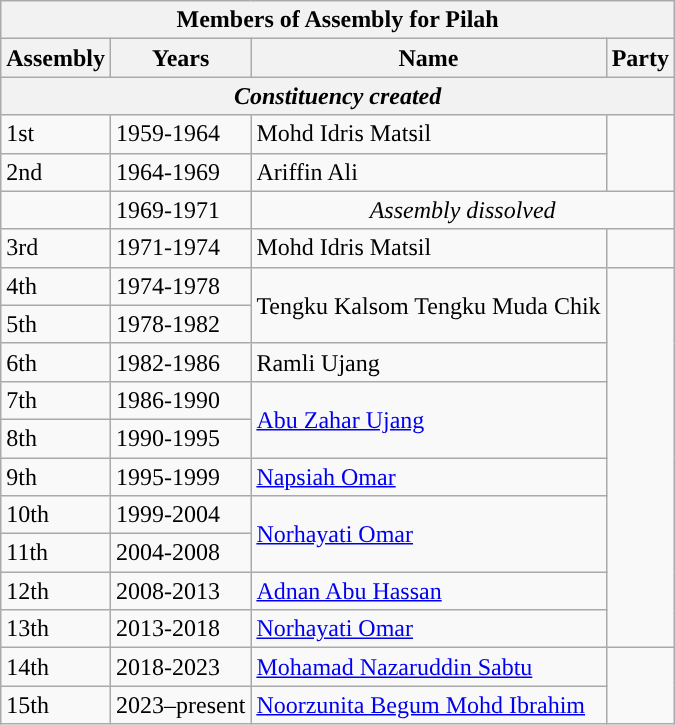<table class="wikitable">
<tr>
<th colspan="4">Members of Assembly for Pilah</th>
</tr>
<tr>
<th>Assembly</th>
<th>Years</th>
<th>Name</th>
<th>Party</th>
</tr>
<tr>
<th colspan="4"><em>Constituency created</em></th>
</tr>
<tr>
<td>1st</td>
<td>1959-1964</td>
<td>Mohd Idris Matsil</td>
<td rowspan="2"></td>
</tr>
<tr>
<td>2nd</td>
<td>1964-1969</td>
<td>Ariffin Ali</td>
</tr>
<tr>
<td></td>
<td>1969-1971</td>
<td colspan=2 align=center><em>Assembly dissolved</em></td>
</tr>
<tr>
<td>3rd</td>
<td>1971-1974</td>
<td>Mohd Idris Matsil</td>
<td></td>
</tr>
<tr>
<td>4th</td>
<td>1974-1978</td>
<td rowspan="2">Tengku Kalsom Tengku Muda Chik</td>
<td rowspan="10"></td>
</tr>
<tr>
<td>5th</td>
<td>1978-1982</td>
</tr>
<tr>
<td>6th</td>
<td>1982-1986</td>
<td>Ramli Ujang</td>
</tr>
<tr>
<td>7th</td>
<td>1986-1990</td>
<td rowspan="2"><a href='#'>Abu Zahar Ujang</a></td>
</tr>
<tr>
<td>8th</td>
<td>1990-1995</td>
</tr>
<tr>
<td>9th</td>
<td>1995-1999</td>
<td><a href='#'>Napsiah Omar</a></td>
</tr>
<tr>
<td>10th</td>
<td>1999-2004</td>
<td rowspan="2"><a href='#'>Norhayati Omar</a></td>
</tr>
<tr>
<td>11th</td>
<td>2004-2008</td>
</tr>
<tr>
<td>12th</td>
<td>2008-2013</td>
<td><a href='#'>Adnan Abu Hassan</a></td>
</tr>
<tr>
<td>13th</td>
<td>2013-2018</td>
<td><a href='#'>Norhayati Omar</a></td>
</tr>
<tr>
<td>14th</td>
<td>2018-2023</td>
<td><a href='#'>Mohamad Nazaruddin Sabtu</a></td>
<td rowspan=2></td>
</tr>
<tr>
<td>15th</td>
<td>2023–present</td>
<td><a href='#'>Noorzunita Begum Mohd Ibrahim</a></td>
</tr>
</table>
